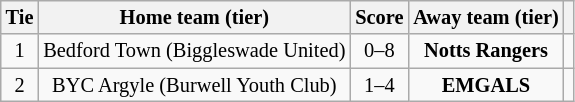<table class="wikitable" style="text-align:center; font-size:85%">
<tr>
<th>Tie</th>
<th>Home team (tier)</th>
<th>Score</th>
<th>Away team (tier)</th>
<th></th>
</tr>
<tr>
<td align="center">1</td>
<td>Bedford Town (Biggleswade United)</td>
<td align="center">0–8</td>
<td><strong>Notts Rangers</strong></td>
<td></td>
</tr>
<tr>
<td align="center">2</td>
<td>BYC Argyle (Burwell Youth Club)</td>
<td align="center">1–4</td>
<td><strong>EMGALS</strong></td>
<td></td>
</tr>
</table>
